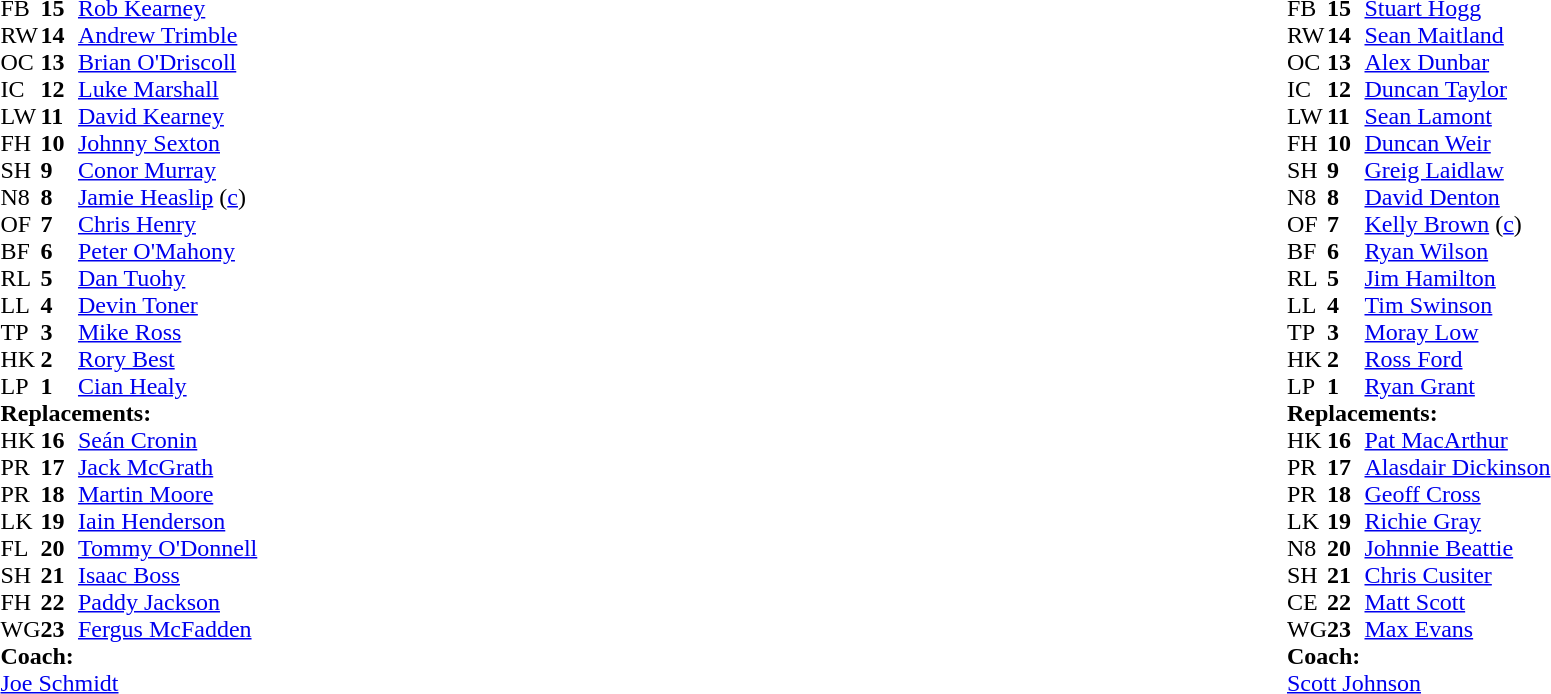<table style="width:100%">
<tr>
<td style="vertical-align:top; width:50%"><br><table cellspacing="0" cellpadding="0">
<tr>
<th width="25"></th>
<th width="25"></th>
</tr>
<tr>
<td>FB</td>
<td><strong>15</strong></td>
<td><a href='#'>Rob Kearney</a></td>
</tr>
<tr>
<td>RW</td>
<td><strong>14</strong></td>
<td><a href='#'>Andrew Trimble</a></td>
</tr>
<tr>
<td>OC</td>
<td><strong>13</strong></td>
<td><a href='#'>Brian O'Driscoll</a></td>
<td></td>
<td></td>
</tr>
<tr>
<td>IC</td>
<td><strong>12</strong></td>
<td><a href='#'>Luke Marshall</a></td>
</tr>
<tr>
<td>LW</td>
<td><strong>11</strong></td>
<td><a href='#'>David Kearney</a></td>
</tr>
<tr>
<td>FH</td>
<td><strong>10</strong></td>
<td><a href='#'>Johnny Sexton</a></td>
<td></td>
<td></td>
</tr>
<tr>
<td>SH</td>
<td><strong>9</strong></td>
<td><a href='#'>Conor Murray</a></td>
<td></td>
<td></td>
</tr>
<tr>
<td>N8</td>
<td><strong>8</strong></td>
<td><a href='#'>Jamie Heaslip</a> (<a href='#'>c</a>)</td>
</tr>
<tr>
<td>OF</td>
<td><strong>7</strong></td>
<td><a href='#'>Chris Henry</a></td>
</tr>
<tr>
<td>BF</td>
<td><strong>6</strong></td>
<td><a href='#'>Peter O'Mahony</a></td>
<td></td>
<td></td>
</tr>
<tr>
<td>RL</td>
<td><strong>5</strong></td>
<td><a href='#'>Dan Tuohy</a></td>
</tr>
<tr>
<td>LL</td>
<td><strong>4</strong></td>
<td><a href='#'>Devin Toner</a></td>
<td></td>
<td></td>
</tr>
<tr>
<td>TP</td>
<td><strong>3</strong></td>
<td><a href='#'>Mike Ross</a></td>
<td></td>
<td></td>
</tr>
<tr>
<td>HK</td>
<td><strong>2</strong></td>
<td><a href='#'>Rory Best</a></td>
<td></td>
<td></td>
</tr>
<tr>
<td>LP</td>
<td><strong>1</strong></td>
<td><a href='#'>Cian Healy</a></td>
<td></td>
<td></td>
</tr>
<tr>
<td colspan=3><strong>Replacements:</strong></td>
</tr>
<tr>
<td>HK</td>
<td><strong>16</strong></td>
<td><a href='#'>Seán Cronin</a></td>
<td></td>
<td></td>
</tr>
<tr>
<td>PR</td>
<td><strong>17</strong></td>
<td><a href='#'>Jack McGrath</a></td>
<td></td>
<td></td>
</tr>
<tr>
<td>PR</td>
<td><strong>18</strong></td>
<td><a href='#'>Martin Moore</a></td>
<td></td>
<td></td>
</tr>
<tr>
<td>LK</td>
<td><strong>19</strong></td>
<td><a href='#'>Iain Henderson</a></td>
<td></td>
<td></td>
</tr>
<tr>
<td>FL</td>
<td><strong>20</strong></td>
<td><a href='#'>Tommy O'Donnell</a></td>
<td></td>
<td></td>
</tr>
<tr>
<td>SH</td>
<td><strong>21</strong></td>
<td><a href='#'>Isaac Boss</a></td>
<td></td>
<td></td>
</tr>
<tr>
<td>FH</td>
<td><strong>22</strong></td>
<td><a href='#'>Paddy Jackson</a></td>
<td></td>
<td></td>
</tr>
<tr>
<td>WG</td>
<td><strong>23</strong></td>
<td><a href='#'>Fergus McFadden</a></td>
<td></td>
<td></td>
</tr>
<tr>
<td colspan=3><strong>Coach:</strong></td>
</tr>
<tr>
<td colspan="4"><a href='#'>Joe Schmidt</a></td>
</tr>
</table>
</td>
<td style="vertical-align:top"></td>
<td style="vertical-align:top; width:50%"><br><table cellspacing="0" cellpadding="0" style="margin:auto">
<tr>
<th width="25"></th>
<th width="25"></th>
</tr>
<tr>
<td>FB</td>
<td><strong>15</strong></td>
<td><a href='#'>Stuart Hogg</a></td>
</tr>
<tr>
<td>RW</td>
<td><strong>14</strong></td>
<td><a href='#'>Sean Maitland</a></td>
<td></td>
<td></td>
</tr>
<tr>
<td>OC</td>
<td><strong>13</strong></td>
<td><a href='#'>Alex Dunbar</a></td>
</tr>
<tr>
<td>IC</td>
<td><strong>12</strong></td>
<td><a href='#'>Duncan Taylor</a></td>
<td></td>
<td></td>
</tr>
<tr>
<td>LW</td>
<td><strong>11</strong></td>
<td><a href='#'>Sean Lamont</a></td>
</tr>
<tr>
<td>FH</td>
<td><strong>10</strong></td>
<td><a href='#'>Duncan Weir</a></td>
</tr>
<tr>
<td>SH</td>
<td><strong>9</strong></td>
<td><a href='#'>Greig Laidlaw</a></td>
<td></td>
<td></td>
</tr>
<tr>
<td>N8</td>
<td><strong>8</strong></td>
<td><a href='#'>David Denton</a></td>
</tr>
<tr>
<td>OF</td>
<td><strong>7</strong></td>
<td><a href='#'>Kelly Brown</a> (<a href='#'>c</a>)</td>
<td></td>
<td></td>
</tr>
<tr>
<td>BF</td>
<td><strong>6</strong></td>
<td><a href='#'>Ryan Wilson</a></td>
</tr>
<tr>
<td>RL</td>
<td><strong>5</strong></td>
<td><a href='#'>Jim Hamilton</a></td>
<td></td>
<td></td>
</tr>
<tr>
<td>LL</td>
<td><strong>4</strong></td>
<td><a href='#'>Tim Swinson</a></td>
</tr>
<tr>
<td>TP</td>
<td><strong>3</strong></td>
<td><a href='#'>Moray Low</a></td>
<td></td>
<td></td>
</tr>
<tr>
<td>HK</td>
<td><strong>2</strong></td>
<td><a href='#'>Ross Ford</a></td>
<td></td>
<td></td>
</tr>
<tr>
<td>LP</td>
<td><strong>1</strong></td>
<td><a href='#'>Ryan Grant</a></td>
<td></td>
<td></td>
</tr>
<tr>
<td colspan=3><strong>Replacements:</strong></td>
</tr>
<tr>
<td>HK</td>
<td><strong>16</strong></td>
<td><a href='#'>Pat MacArthur</a></td>
<td></td>
<td></td>
</tr>
<tr>
<td>PR</td>
<td><strong>17</strong></td>
<td><a href='#'>Alasdair Dickinson</a></td>
<td></td>
<td></td>
</tr>
<tr>
<td>PR</td>
<td><strong>18</strong></td>
<td><a href='#'>Geoff Cross</a></td>
<td></td>
<td></td>
</tr>
<tr>
<td>LK</td>
<td><strong>19</strong></td>
<td><a href='#'>Richie Gray</a></td>
<td></td>
<td></td>
</tr>
<tr>
<td>N8</td>
<td><strong>20</strong></td>
<td><a href='#'>Johnnie Beattie</a></td>
<td></td>
<td></td>
</tr>
<tr>
<td>SH</td>
<td><strong>21</strong></td>
<td><a href='#'>Chris Cusiter</a></td>
<td></td>
<td></td>
</tr>
<tr>
<td>CE</td>
<td><strong>22</strong></td>
<td><a href='#'>Matt Scott</a></td>
<td></td>
<td></td>
</tr>
<tr>
<td>WG</td>
<td><strong>23</strong></td>
<td><a href='#'>Max Evans</a></td>
<td></td>
<td></td>
</tr>
<tr>
<td colspan=3><strong>Coach:</strong></td>
</tr>
<tr>
<td colspan="4"><a href='#'>Scott Johnson</a></td>
</tr>
</table>
</td>
</tr>
</table>
